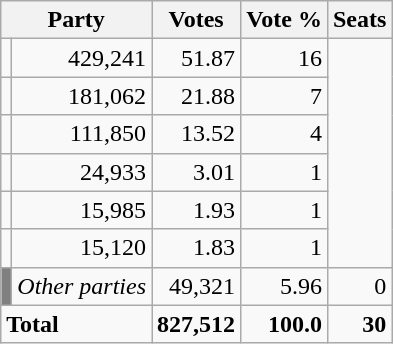<table class="wikitable" style="text-align:right">
<tr>
<th colspan=2>Party</th>
<th>Votes</th>
<th>Vote %</th>
<th>Seats</th>
</tr>
<tr>
<td></td>
<td>429,241</td>
<td>51.87</td>
<td>16</td>
</tr>
<tr>
<td></td>
<td>181,062</td>
<td>21.88</td>
<td>7</td>
</tr>
<tr>
<td></td>
<td>111,850</td>
<td>13.52</td>
<td>4</td>
</tr>
<tr>
<td></td>
<td>24,933</td>
<td>3.01</td>
<td>1</td>
</tr>
<tr>
<td></td>
<td>15,985</td>
<td>1.93</td>
<td>1</td>
</tr>
<tr>
<td></td>
<td>15,120</td>
<td>1.83</td>
<td>1</td>
</tr>
<tr>
<td style="background-color:grey"></td>
<td style="text-align:left"><em>Other parties</em></td>
<td>49,321</td>
<td>5.96</td>
<td>0</td>
</tr>
<tr>
<td colspan="2" style="text-align:left"><strong>Total</strong></td>
<td><strong>827,512</strong></td>
<td><strong>100.0</strong></td>
<td><strong>30</strong></td>
</tr>
</table>
